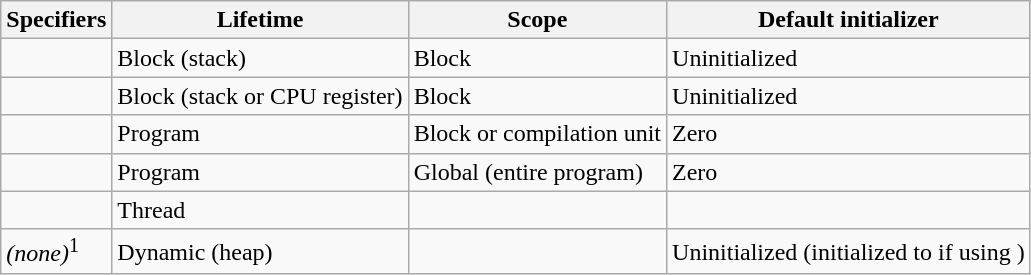<table class="wikitable">
<tr>
<th>Specifiers</th>
<th>Lifetime</th>
<th>Scope</th>
<th>Default initializer</th>
</tr>
<tr>
<td></td>
<td>Block (stack)</td>
<td>Block</td>
<td>Uninitialized</td>
</tr>
<tr>
<td></td>
<td>Block (stack or CPU register)</td>
<td>Block</td>
<td>Uninitialized</td>
</tr>
<tr>
<td></td>
<td>Program</td>
<td>Block or compilation unit</td>
<td>Zero</td>
</tr>
<tr>
<td></td>
<td>Program</td>
<td>Global (entire program)</td>
<td>Zero</td>
</tr>
<tr>
<td></td>
<td>Thread</td>
<td></td>
<td></td>
</tr>
<tr>
<td><em>(none)</em><sup>1</sup></td>
<td>Dynamic (heap)</td>
<td></td>
<td>Uninitialized (initialized to  if using )</td>
</tr>
</table>
